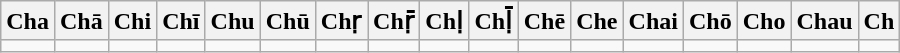<table class=wikitable>
<tr>
<th>Cha</th>
<th>Chā</th>
<th>Chi</th>
<th>Chī</th>
<th>Chu</th>
<th>Chū</th>
<th>Chṛ</th>
<th>Chṝ</th>
<th>Chḷ</th>
<th>Chḹ</th>
<th>Chē</th>
<th>Che</th>
<th>Chai</th>
<th>Chō</th>
<th>Cho</th>
<th>Chau</th>
<th>Ch</th>
</tr>
<tr>
<td></td>
<td></td>
<td></td>
<td></td>
<td></td>
<td></td>
<td></td>
<td></td>
<td></td>
<td></td>
<td></td>
<td></td>
<td></td>
<td></td>
<td></td>
<td></td>
<td></td>
</tr>
</table>
